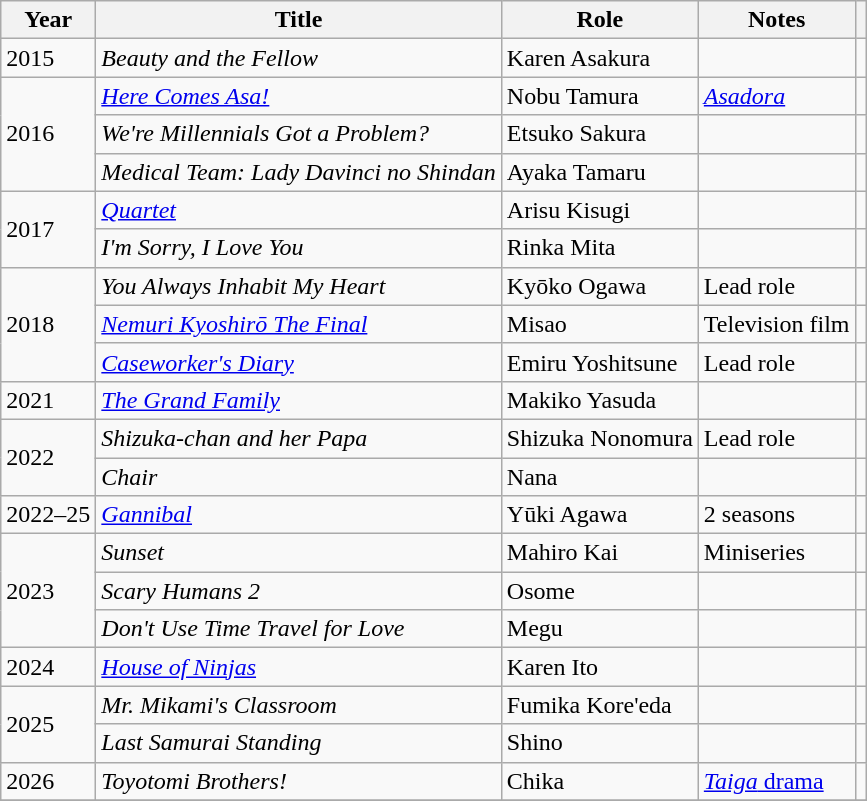<table class="wikitable sortable">
<tr>
<th>Year</th>
<th>Title</th>
<th>Role</th>
<th class="unsortable">Notes</th>
<th class="unsortable"></th>
</tr>
<tr>
<td>2015</td>
<td><em>Beauty and the Fellow</em></td>
<td>Karen Asakura</td>
<td></td>
<td></td>
</tr>
<tr>
<td rowspan="3">2016</td>
<td><em><a href='#'>Here Comes Asa!</a></em></td>
<td>Nobu Tamura</td>
<td><em><a href='#'>Asadora</a></em></td>
<td></td>
</tr>
<tr>
<td><em>We're Millennials Got a Problem?</em></td>
<td>Etsuko Sakura</td>
<td></td>
<td></td>
</tr>
<tr>
<td><em>Medical Team: Lady Davinci no Shindan</em></td>
<td>Ayaka Tamaru</td>
<td></td>
<td></td>
</tr>
<tr>
<td rowspan="2">2017</td>
<td><em><a href='#'>Quartet</a></em></td>
<td>Arisu Kisugi</td>
<td></td>
<td></td>
</tr>
<tr>
<td><em>I'm Sorry, I Love You</em></td>
<td>Rinka Mita</td>
<td></td>
<td></td>
</tr>
<tr>
<td rowspan="3">2018</td>
<td><em>You Always Inhabit My Heart</em></td>
<td>Kyōko Ogawa</td>
<td>Lead role</td>
<td></td>
</tr>
<tr>
<td><em><a href='#'>Nemuri Kyoshirō The Final</a></em></td>
<td>Misao</td>
<td>Television film</td>
<td></td>
</tr>
<tr>
<td><em><a href='#'>Caseworker's Diary</a></em></td>
<td>Emiru Yoshitsune</td>
<td>Lead role</td>
<td></td>
</tr>
<tr>
<td>2021</td>
<td><em><a href='#'>The Grand Family</a></em></td>
<td>Makiko Yasuda</td>
<td></td>
<td></td>
</tr>
<tr>
<td rowspan="2">2022</td>
<td><em>Shizuka-chan and her Papa</em></td>
<td>Shizuka Nonomura</td>
<td>Lead role</td>
<td></td>
</tr>
<tr>
<td><em>Chair</em></td>
<td>Nana</td>
<td></td>
<td></td>
</tr>
<tr>
<td>2022–25</td>
<td><em><a href='#'>Gannibal</a></em></td>
<td>Yūki Agawa</td>
<td>2 seasons</td>
<td></td>
</tr>
<tr>
<td rowspan="3">2023</td>
<td><em>Sunset</em></td>
<td>Mahiro Kai</td>
<td>Miniseries</td>
<td></td>
</tr>
<tr>
<td><em>Scary Humans 2</em></td>
<td>Osome</td>
<td></td>
<td></td>
</tr>
<tr>
<td><em>Don't Use Time Travel for Love</em></td>
<td>Megu</td>
<td></td>
<td></td>
</tr>
<tr>
<td>2024</td>
<td><em><a href='#'>House of Ninjas</a></em></td>
<td>Karen Ito</td>
<td></td>
<td></td>
</tr>
<tr>
<td rowspan="2">2025</td>
<td><em>Mr. Mikami's Classroom</em></td>
<td>Fumika Kore'eda</td>
<td></td>
<td></td>
</tr>
<tr>
<td><em>Last Samurai Standing</em></td>
<td>Shino</td>
<td></td>
<td></td>
</tr>
<tr>
<td>2026</td>
<td><em>Toyotomi Brothers!</em></td>
<td>Chika</td>
<td><a href='#'><em>Taiga</em> drama</a></td>
<td></td>
</tr>
<tr>
</tr>
</table>
